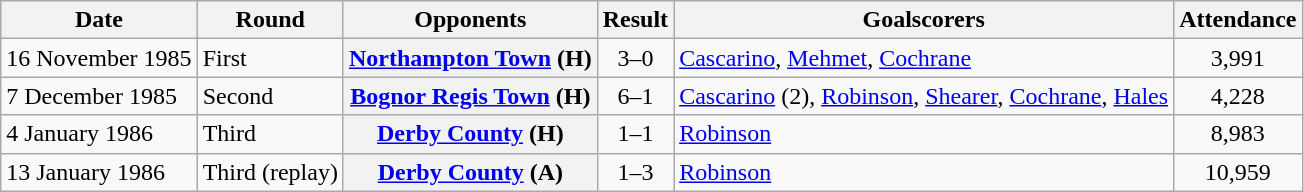<table class="wikitable plainrowheaders sortable">
<tr>
<th scope=col>Date</th>
<th scope=col>Round</th>
<th scope=col>Opponents</th>
<th scope=col>Result</th>
<th scope=col class=unsortable>Goalscorers</th>
<th scope=col>Attendance</th>
</tr>
<tr>
<td>16 November 1985</td>
<td>First</td>
<th scope=row><a href='#'>Northampton Town</a> (H)</th>
<td align=center>3–0</td>
<td><a href='#'>Cascarino</a>, <a href='#'>Mehmet</a>, <a href='#'>Cochrane</a></td>
<td align=center>3,991</td>
</tr>
<tr>
<td>7 December 1985</td>
<td>Second</td>
<th scope=row><a href='#'>Bognor Regis Town</a> (H)</th>
<td align=center>6–1</td>
<td><a href='#'>Cascarino</a> (2), <a href='#'>Robinson</a>, <a href='#'>Shearer</a>, <a href='#'>Cochrane</a>, <a href='#'>Hales</a></td>
<td align=center>4,228</td>
</tr>
<tr>
<td>4 January 1986</td>
<td>Third</td>
<th scope=row><a href='#'>Derby County</a> (H)</th>
<td align=center>1–1</td>
<td><a href='#'>Robinson</a></td>
<td align=center>8,983</td>
</tr>
<tr>
<td>13 January 1986</td>
<td>Third (replay)</td>
<th scope=row><a href='#'>Derby County</a> (A)</th>
<td align=center>1–3 </td>
<td><a href='#'>Robinson</a></td>
<td align=center>10,959</td>
</tr>
</table>
